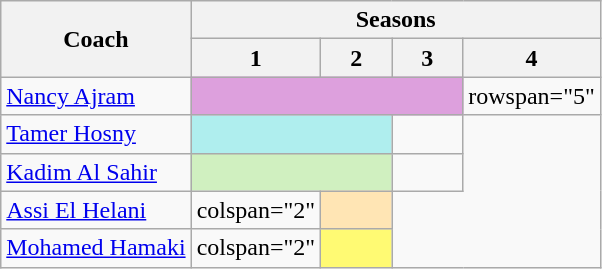<table class="wikitable">
<tr>
<th rowspan="2">Coach</th>
<th colspan="4">Seasons</th>
</tr>
<tr>
<th width="40">1</th>
<th width="40">2</th>
<th width="40">3</th>
<th width="40">4</th>
</tr>
<tr>
<td><a href='#'>Nancy Ajram</a></td>
<td colspan="3" bgcolor="plum"></td>
<td>rowspan="5" </td>
</tr>
<tr>
<td><a href='#'>Tamer Hosny</a></td>
<td colspan="2" bgcolor="#afeeee"></td>
<td></td>
</tr>
<tr>
<td><a href='#'>Kadim Al Sahir</a></td>
<td colspan="2" bgcolor="#d0f0c0"></td>
<td></td>
</tr>
<tr>
<td><a href='#'>Assi El Helani</a></td>
<td>colspan="2" </td>
<td bgcolor="#ffe5b4"></td>
</tr>
<tr>
<td><a href='#'>Mohamed Hamaki</a></td>
<td>colspan="2" </td>
<td bgcolor="#fffa73"></td>
</tr>
</table>
